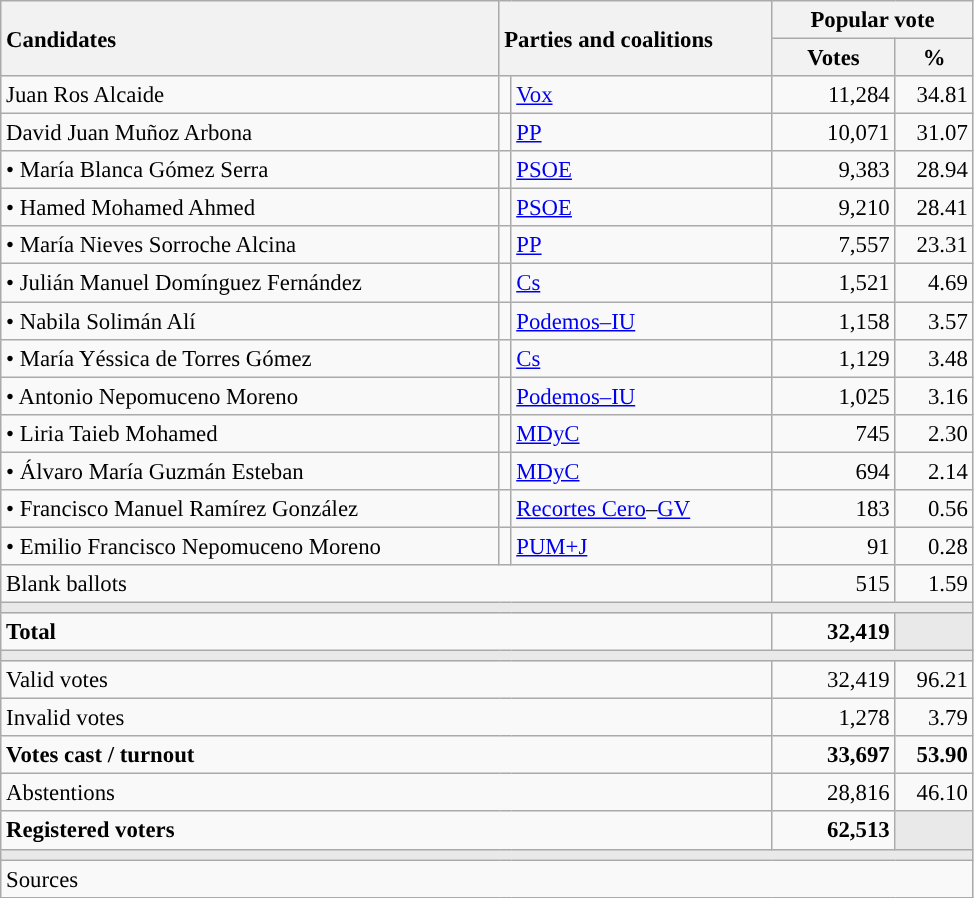<table class="wikitable" style="text-align:right; font-size:95%;">
<tr>
<th style="text-align:left;" rowspan="2" width="325">Candidates</th>
<th style="text-align:left;" rowspan="2" colspan="2" width="175">Parties and coalitions</th>
<th colspan="2">Popular vote</th>
</tr>
<tr>
<th width="75">Votes</th>
<th width="45">%</th>
</tr>
<tr>
<td align="left"> Juan Ros Alcaide</td>
<td width="1" style="color:inherit;background:"></td>
<td align="left"><a href='#'>Vox</a></td>
<td>11,284</td>
<td>34.81</td>
</tr>
<tr>
<td align="left"> David Juan Muñoz Arbona</td>
<td style="color:inherit;background:"></td>
<td align="left"><a href='#'>PP</a></td>
<td>10,071</td>
<td>31.07</td>
</tr>
<tr>
<td align="left">• María Blanca Gómez Serra</td>
<td style="color:inherit;background:"></td>
<td align="left"><a href='#'>PSOE</a></td>
<td>9,383</td>
<td>28.94</td>
</tr>
<tr>
<td align="left">• Hamed Mohamed Ahmed</td>
<td style="color:inherit;background:"></td>
<td align="left"><a href='#'>PSOE</a></td>
<td>9,210</td>
<td>28.41</td>
</tr>
<tr>
<td align="left">• María Nieves Sorroche Alcina</td>
<td style="color:inherit;background:"></td>
<td align="left"><a href='#'>PP</a></td>
<td>7,557</td>
<td>23.31</td>
</tr>
<tr>
<td align="left">• Julián Manuel Domínguez Fernández</td>
<td style="color:inherit;background:"></td>
<td align="left"><a href='#'>Cs</a></td>
<td>1,521</td>
<td>4.69</td>
</tr>
<tr>
<td align="left">• Nabila Solimán Alí</td>
<td style="color:inherit;background:"></td>
<td align="left"><a href='#'>Podemos–IU</a></td>
<td>1,158</td>
<td>3.57</td>
</tr>
<tr>
<td align="left">• María Yéssica de Torres Gómez</td>
<td style="color:inherit;background:"></td>
<td align="left"><a href='#'>Cs</a></td>
<td>1,129</td>
<td>3.48</td>
</tr>
<tr>
<td align="left">• Antonio Nepomuceno Moreno</td>
<td style="color:inherit;background:"></td>
<td align="left"><a href='#'>Podemos–IU</a></td>
<td>1,025</td>
<td>3.16</td>
</tr>
<tr>
<td align="left">• Liria Taieb Mohamed</td>
<td style="color:inherit;background:"></td>
<td align="left"><a href='#'>MDyC</a></td>
<td>745</td>
<td>2.30</td>
</tr>
<tr>
<td align="left">• Álvaro María Guzmán Esteban</td>
<td style="color:inherit;background:"></td>
<td align="left"><a href='#'>MDyC</a></td>
<td>694</td>
<td>2.14</td>
</tr>
<tr>
<td align="left">• Francisco Manuel Ramírez González</td>
<td style="color:inherit;background:"></td>
<td align="left"><a href='#'>Recortes Cero</a>–<a href='#'>GV</a></td>
<td>183</td>
<td>0.56</td>
</tr>
<tr>
<td align="left">• Emilio Francisco Nepomuceno Moreno</td>
<td style="color:inherit;background:"></td>
<td align="left"><a href='#'>PUM+J</a></td>
<td>91</td>
<td>0.28</td>
</tr>
<tr>
<td align="left" colspan="3">Blank ballots</td>
<td>515</td>
<td>1.59</td>
</tr>
<tr>
<td colspan="5" bgcolor="#E9E9E9"></td>
</tr>
<tr style="font-weight:bold;">
<td align="left" colspan="3">Total</td>
<td>32,419</td>
<td bgcolor="#E9E9E9"></td>
</tr>
<tr>
<td colspan="5" bgcolor="#E9E9E9"></td>
</tr>
<tr>
<td align="left" colspan="3">Valid votes</td>
<td>32,419</td>
<td>96.21</td>
</tr>
<tr>
<td align="left" colspan="3">Invalid votes</td>
<td>1,278</td>
<td>3.79</td>
</tr>
<tr style="font-weight:bold;">
<td align="left" colspan="3">Votes cast / turnout</td>
<td>33,697</td>
<td>53.90</td>
</tr>
<tr>
<td align="left" colspan="3">Abstentions</td>
<td>28,816</td>
<td>46.10</td>
</tr>
<tr style="font-weight:bold;">
<td align="left" colspan="3">Registered voters</td>
<td>62,513</td>
<td bgcolor="#E9E9E9"></td>
</tr>
<tr>
<td colspan="5" bgcolor="#E9E9E9"></td>
</tr>
<tr>
<td align="left" colspan="5">Sources</td>
</tr>
</table>
